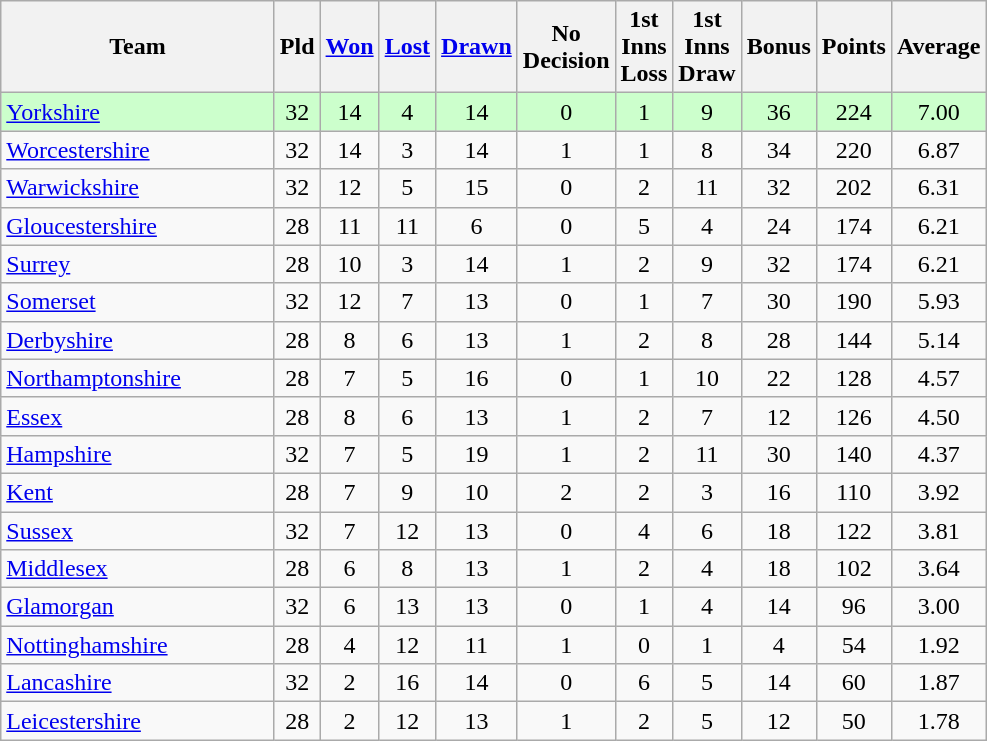<table class="wikitable" style="text-align:center;">
<tr>
<th width=175>Team</th>
<th width=20 abbr="Played">Pld</th>
<th width=20 abbr="Won"><a href='#'>Won</a></th>
<th width=20 abbr="Lost"><a href='#'>Lost</a></th>
<th width=20 abbr="Drawn"><a href='#'>Drawn</a></th>
<th width=20 abbr="ND">No Decision</th>
<th width=20 abbr="1st L">1st Inns Loss</th>
<th width=20 abbr="1st D">1st Inns Draw</th>
<th width=20 abbr="Bonus Points">Bonus</th>
<th width=20 abbr="Points">Points</th>
<th width=20 abbr="Average">Average</th>
</tr>
<tr style="background:#ccffcc;">
<td style="text-align:left;"><a href='#'>Yorkshire</a></td>
<td>32</td>
<td>14</td>
<td>4</td>
<td>14</td>
<td>0</td>
<td>1</td>
<td>9</td>
<td>36</td>
<td>224</td>
<td>7.00</td>
</tr>
<tr>
<td style="text-align:left;"><a href='#'>Worcestershire</a></td>
<td>32</td>
<td>14</td>
<td>3</td>
<td>14</td>
<td>1</td>
<td>1</td>
<td>8</td>
<td>34</td>
<td>220</td>
<td>6.87</td>
</tr>
<tr>
<td style="text-align:left;"><a href='#'>Warwickshire</a></td>
<td>32</td>
<td>12</td>
<td>5</td>
<td>15</td>
<td>0</td>
<td>2</td>
<td>11</td>
<td>32</td>
<td>202</td>
<td>6.31</td>
</tr>
<tr>
<td style="text-align:left;"><a href='#'>Gloucestershire</a></td>
<td>28</td>
<td>11</td>
<td>11</td>
<td>6</td>
<td>0</td>
<td>5</td>
<td>4</td>
<td>24</td>
<td>174</td>
<td>6.21</td>
</tr>
<tr>
<td style="text-align:left;"><a href='#'>Surrey</a></td>
<td>28</td>
<td>10</td>
<td>3</td>
<td>14</td>
<td>1</td>
<td>2</td>
<td>9</td>
<td>32</td>
<td>174</td>
<td>6.21</td>
</tr>
<tr>
<td style="text-align:left;"><a href='#'>Somerset</a></td>
<td>32</td>
<td>12</td>
<td>7</td>
<td>13</td>
<td>0</td>
<td>1</td>
<td>7</td>
<td>30</td>
<td>190</td>
<td>5.93</td>
</tr>
<tr>
<td style="text-align:left;"><a href='#'>Derbyshire</a></td>
<td>28</td>
<td>8</td>
<td>6</td>
<td>13</td>
<td>1</td>
<td>2</td>
<td>8</td>
<td>28</td>
<td>144</td>
<td>5.14</td>
</tr>
<tr>
<td style="text-align:left;"><a href='#'>Northamptonshire</a></td>
<td>28</td>
<td>7</td>
<td>5</td>
<td>16</td>
<td>0</td>
<td>1</td>
<td>10</td>
<td>22</td>
<td>128</td>
<td>4.57</td>
</tr>
<tr>
<td style="text-align:left;"><a href='#'>Essex</a></td>
<td>28</td>
<td>8</td>
<td>6</td>
<td>13</td>
<td>1</td>
<td>2</td>
<td>7</td>
<td>12</td>
<td>126</td>
<td>4.50</td>
</tr>
<tr>
<td style="text-align:left;"><a href='#'>Hampshire</a></td>
<td>32</td>
<td>7</td>
<td>5</td>
<td>19</td>
<td>1</td>
<td>2</td>
<td>11</td>
<td>30</td>
<td>140</td>
<td>4.37</td>
</tr>
<tr>
<td style="text-align:left;"><a href='#'>Kent</a></td>
<td>28</td>
<td>7</td>
<td>9</td>
<td>10</td>
<td>2</td>
<td>2</td>
<td>3</td>
<td>16</td>
<td>110</td>
<td>3.92</td>
</tr>
<tr>
<td style="text-align:left;"><a href='#'>Sussex</a></td>
<td>32</td>
<td>7</td>
<td>12</td>
<td>13</td>
<td>0</td>
<td>4</td>
<td>6</td>
<td>18</td>
<td>122</td>
<td>3.81</td>
</tr>
<tr>
<td style="text-align:left;"><a href='#'>Middlesex</a></td>
<td>28</td>
<td>6</td>
<td>8</td>
<td>13</td>
<td>1</td>
<td>2</td>
<td>4</td>
<td>18</td>
<td>102</td>
<td>3.64</td>
</tr>
<tr>
<td style="text-align:left;"><a href='#'>Glamorgan</a></td>
<td>32</td>
<td>6</td>
<td>13</td>
<td>13</td>
<td>0</td>
<td>1</td>
<td>4</td>
<td>14</td>
<td>96</td>
<td>3.00</td>
</tr>
<tr>
<td style="text-align:left;"><a href='#'>Nottinghamshire</a></td>
<td>28</td>
<td>4</td>
<td>12</td>
<td>11</td>
<td>1</td>
<td>0</td>
<td>1</td>
<td>4</td>
<td>54</td>
<td>1.92</td>
</tr>
<tr>
<td style="text-align:left;"><a href='#'>Lancashire</a></td>
<td>32</td>
<td>2</td>
<td>16</td>
<td>14</td>
<td>0</td>
<td>6</td>
<td>5</td>
<td>14</td>
<td>60</td>
<td>1.87</td>
</tr>
<tr>
<td style="text-align:left;"><a href='#'>Leicestershire</a></td>
<td>28</td>
<td>2</td>
<td>12</td>
<td>13</td>
<td>1</td>
<td>2</td>
<td>5</td>
<td>12</td>
<td>50</td>
<td>1.78</td>
</tr>
</table>
